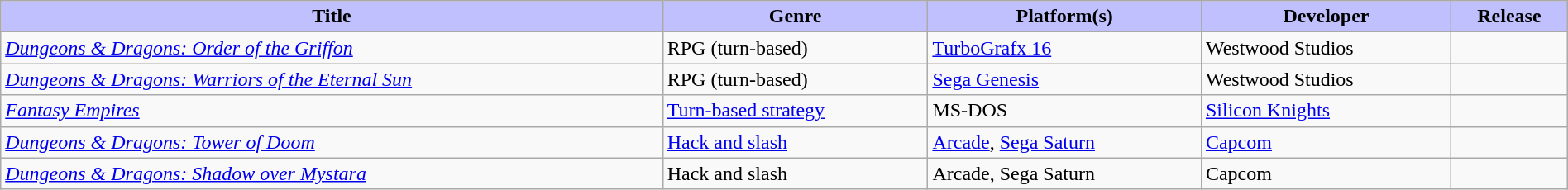<table class="wikitable sortable" style="text-align:left; width:100%;">
<tr>
<th style="background:#C0C0FF;">Title</th>
<th style="background:#C0C0FF;">Genre</th>
<th style="background:#C0C0FF;">Platform(s)</th>
<th style="background:#C0C0FF;">Developer</th>
<th style="background:#C0C0FF;">Release</th>
</tr>
<tr>
<td><em><a href='#'>Dungeons & Dragons: Order of the Griffon</a></em></td>
<td>RPG (turn-based)</td>
<td><a href='#'>TurboGrafx 16</a></td>
<td>Westwood Studios</td>
<td></td>
</tr>
<tr>
<td><em><a href='#'>Dungeons & Dragons: Warriors of the Eternal Sun</a></em></td>
<td>RPG (turn-based)</td>
<td><a href='#'>Sega Genesis</a></td>
<td>Westwood Studios</td>
<td></td>
</tr>
<tr>
<td><em><a href='#'>Fantasy Empires</a></em></td>
<td><a href='#'>Turn-based strategy</a></td>
<td>MS-DOS</td>
<td><a href='#'>Silicon Knights</a></td>
<td></td>
</tr>
<tr>
<td><em><a href='#'>Dungeons & Dragons: Tower of Doom</a></em></td>
<td><a href='#'>Hack and slash</a></td>
<td><a href='#'>Arcade</a>, <a href='#'>Sega Saturn</a></td>
<td><a href='#'>Capcom</a></td>
<td></td>
</tr>
<tr>
<td><em><a href='#'>Dungeons & Dragons: Shadow over Mystara</a></em></td>
<td>Hack and slash</td>
<td>Arcade, Sega Saturn</td>
<td>Capcom</td>
<td></td>
</tr>
</table>
